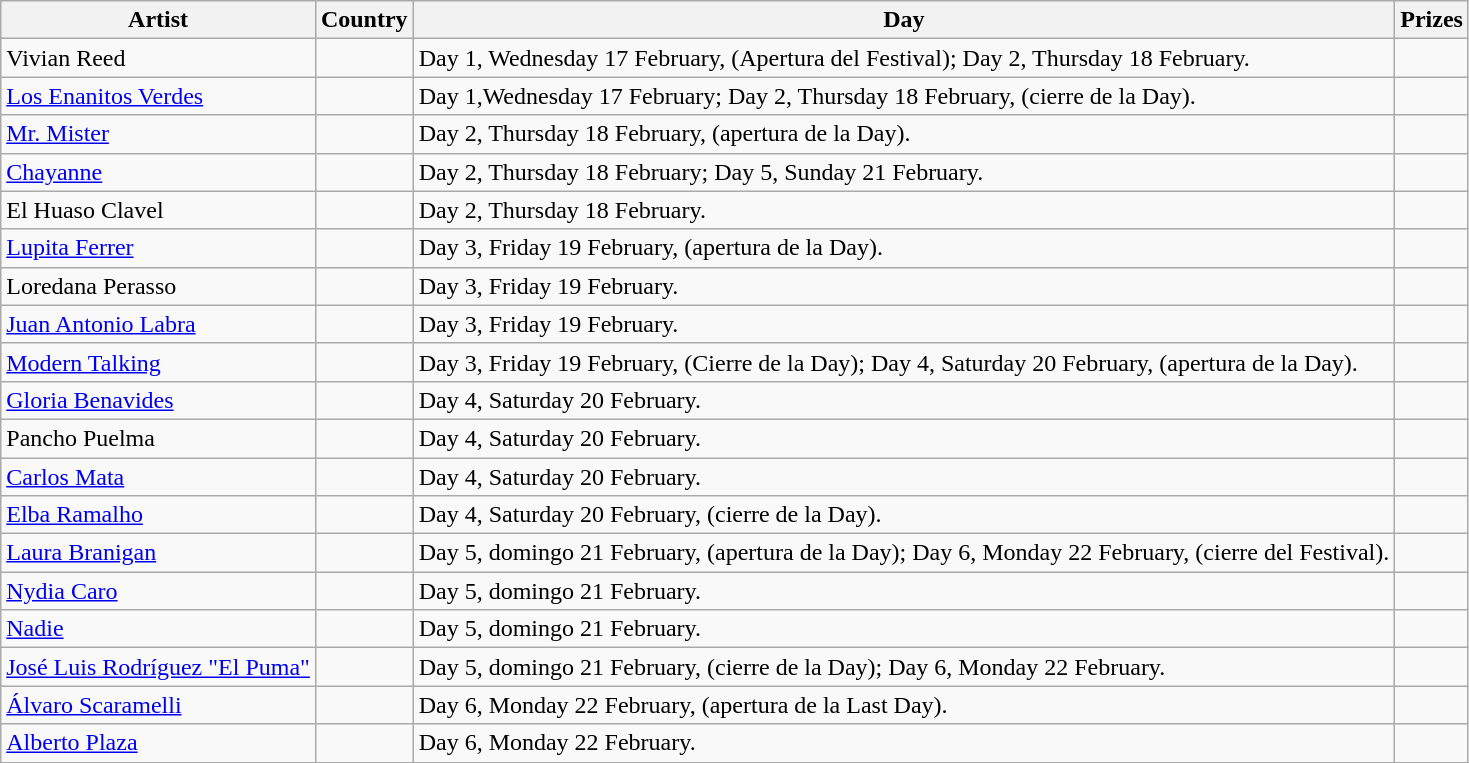<table class="wikitable">
<tr>
<th>Artist</th>
<th>Country</th>
<th>Day</th>
<th>Prizes</th>
</tr>
<tr>
<td>Vivian Reed</td>
<td></td>
<td>Day 1, Wednesday 17 February, (Apertura del Festival); Day 2, Thursday 18 February.</td>
<td></td>
</tr>
<tr>
<td><a href='#'>Los Enanitos Verdes</a></td>
<td></td>
<td>Day 1,Wednesday 17 February; Day 2, Thursday 18 February, (cierre de la Day).</td>
<td></td>
</tr>
<tr>
<td><a href='#'>Mr. Mister</a></td>
<td></td>
<td>Day 2, Thursday 18 February, (apertura de la Day).</td>
<td></td>
</tr>
<tr>
<td><a href='#'>Chayanne</a></td>
<td></td>
<td>Day 2, Thursday 18 February; Day 5, Sunday 21 February.</td>
<td></td>
</tr>
<tr>
<td>El Huaso Clavel</td>
<td></td>
<td>Day 2, Thursday 18 February.</td>
<td></td>
</tr>
<tr>
<td><a href='#'>Lupita Ferrer</a></td>
<td></td>
<td>Day 3, Friday 19 February, (apertura de la Day).</td>
<td></td>
</tr>
<tr>
<td>Loredana Perasso</td>
<td></td>
<td>Day 3, Friday 19 February.</td>
<td></td>
</tr>
<tr>
<td><a href='#'>Juan Antonio Labra</a></td>
<td></td>
<td>Day 3, Friday 19 February.</td>
<td></td>
</tr>
<tr>
<td><a href='#'>Modern Talking</a></td>
<td></td>
<td>Day 3, Friday 19 February, (Cierre de la Day); Day 4, Saturday 20 February, (apertura de la Day).</td>
<td></td>
</tr>
<tr>
<td><a href='#'>Gloria Benavides</a></td>
<td></td>
<td>Day 4, Saturday 20 February.</td>
<td></td>
</tr>
<tr>
<td>Pancho Puelma</td>
<td></td>
<td>Day 4, Saturday 20 February.</td>
<td></td>
</tr>
<tr>
<td><a href='#'>Carlos Mata</a></td>
<td></td>
<td>Day 4, Saturday 20 February.</td>
<td></td>
</tr>
<tr>
<td><a href='#'>Elba Ramalho</a></td>
<td></td>
<td>Day 4, Saturday 20 February, (cierre de la Day).</td>
<td></td>
</tr>
<tr>
<td><a href='#'>Laura Branigan</a></td>
<td></td>
<td>Day 5, domingo 21 February, (apertura de la Day); Day 6, Monday 22 February, (cierre del Festival).</td>
<td></td>
</tr>
<tr>
<td><a href='#'>Nydia Caro</a></td>
<td></td>
<td>Day 5, domingo 21 February.</td>
<td></td>
</tr>
<tr>
<td><a href='#'>Nadie</a></td>
<td></td>
<td>Day 5, domingo 21 February.</td>
<td></td>
</tr>
<tr>
<td><a href='#'>José Luis Rodríguez "El Puma"</a></td>
<td></td>
<td>Day 5, domingo 21 February, (cierre de la Day); Day 6, Monday 22 February.</td>
<td></td>
</tr>
<tr>
<td><a href='#'>Álvaro Scaramelli</a></td>
<td></td>
<td>Day 6, Monday 22 February, (apertura de la Last Day).</td>
<td></td>
</tr>
<tr>
<td><a href='#'>Alberto Plaza</a></td>
<td></td>
<td>Day 6, Monday 22 February.</td>
<td></td>
</tr>
</table>
